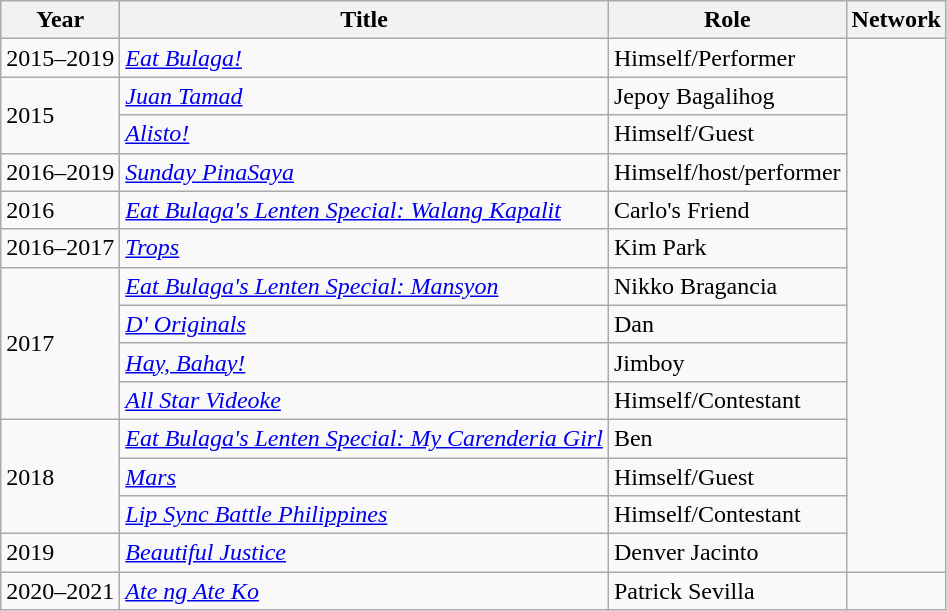<table class="wikitable">
<tr>
<th>Year</th>
<th>Title</th>
<th>Role</th>
<th>Network</th>
</tr>
<tr>
<td>2015–2019</td>
<td><em><a href='#'>Eat Bulaga!</a></em></td>
<td>Himself/Performer</td>
<td rowspan="14"></td>
</tr>
<tr>
<td rowspan="2">2015</td>
<td><em><a href='#'>Juan Tamad</a></em></td>
<td>Jepoy Bagalihog </td>
</tr>
<tr>
<td><em><a href='#'>Alisto!</a></em></td>
<td>Himself/Guest</td>
</tr>
<tr>
<td rowspan="1">2016–2019</td>
<td><em><a href='#'>Sunday PinaSaya</a></em></td>
<td>Himself/host/performer</td>
</tr>
<tr>
<td rowspan="1">2016</td>
<td><em><a href='#'>Eat Bulaga's Lenten Special: Walang Kapalit</a></em></td>
<td>Carlo's Friend</td>
</tr>
<tr>
<td rowspan="1">2016–2017</td>
<td><em><a href='#'>Trops</a></em></td>
<td>Kim Park</td>
</tr>
<tr>
<td rowspan="4">2017</td>
<td><em><a href='#'>Eat Bulaga's Lenten Special: Mansyon</a></em></td>
<td>Nikko Bragancia</td>
</tr>
<tr>
<td><em><a href='#'>D' Originals</a></em></td>
<td>Dan</td>
</tr>
<tr>
<td><em><a href='#'>Hay, Bahay!</a></em></td>
<td>Jimboy</td>
</tr>
<tr>
<td><em><a href='#'>All Star Videoke</a></em></td>
<td>Himself/Contestant</td>
</tr>
<tr>
<td rowspan="3">2018</td>
<td><em><a href='#'>Eat Bulaga's Lenten Special: My Carenderia Girl</a></em></td>
<td>Ben </td>
</tr>
<tr>
<td><em><a href='#'>Mars</a></em></td>
<td>Himself/Guest</td>
</tr>
<tr>
<td><em><a href='#'>Lip Sync Battle Philippines</a></em></td>
<td>Himself/Contestant</td>
</tr>
<tr>
<td rowspan="1">2019</td>
<td><em><a href='#'>Beautiful Justice</a></em></td>
<td>Denver Jacinto</td>
</tr>
<tr>
<td rowspan="1">2020–2021</td>
<td><em><a href='#'>Ate ng Ate Ko</a></em></td>
<td>Patrick Sevilla</td>
<td></td>
</tr>
</table>
